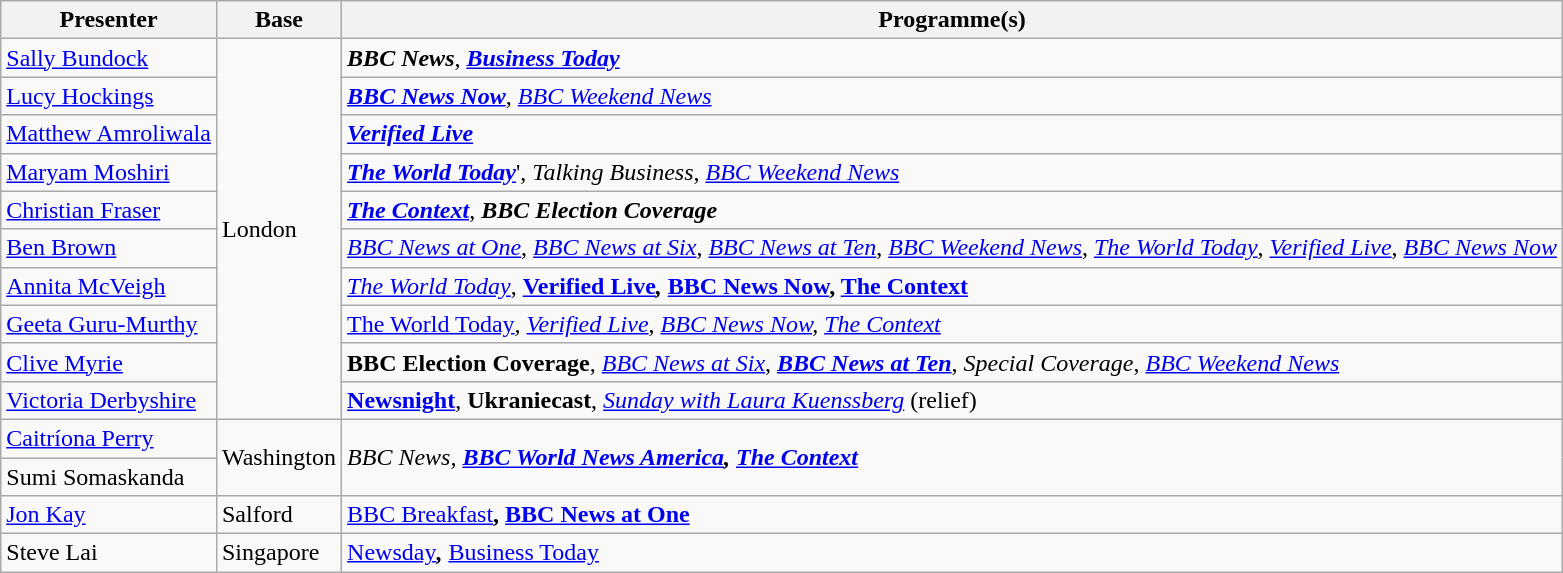<table class="wikitable sortable">
<tr>
<th>Presenter</th>
<th>Base</th>
<th>Programme(s)</th>
</tr>
<tr>
<td><a href='#'>Sally Bundock</a></td>
<td rowspan="10">London</td>
<td><strong><em>BBC News</em></strong>, <strong><em><a href='#'>Business Today</a></em></strong></td>
</tr>
<tr>
<td><a href='#'>Lucy Hockings</a></td>
<td><strong><em><a href='#'>BBC News Now</a></em></strong>, <em><a href='#'>BBC Weekend News</a></em></td>
</tr>
<tr>
<td><a href='#'>Matthew Amroliwala</a></td>
<td><strong><em><a href='#'>Verified Live</a></em></strong></td>
</tr>
<tr>
<td><a href='#'>Maryam Moshiri</a></td>
<td><strong><em><a href='#'>The World Today</a></em></strong>', <em>Talking Business</em>,  <em><a href='#'>BBC Weekend News</a></em></td>
</tr>
<tr>
<td><a href='#'>Christian Fraser</a></td>
<td><strong><em><a href='#'>The Context</a></em></strong>, <strong><em>BBC Election Coverage</em></strong></td>
</tr>
<tr>
<td><a href='#'>Ben Brown</a></td>
<td><em><a href='#'>BBC News at One</a></em>, <em><a href='#'>BBC News at Six</a></em>, <em><a href='#'>BBC News at Ten</a></em>, <em><a href='#'>BBC Weekend News</a></em>, <em><a href='#'>The World Today</a></em>, <em><a href='#'>Verified Live</a></em>, <em><a href='#'>BBC News Now</a></em></td>
</tr>
<tr>
<td><a href='#'>Annita McVeigh</a></td>
<td><em><a href='#'>The World Today</a></em>, <strong><a href='#'>Verified Live</a><em>, </em><a href='#'>BBC News Now</a>, <a href='#'>The Context</a><em></td>
</tr>
<tr>
<td><a href='#'>Geeta Guru-Murthy</a></td>
<td></em><a href='#'>The World Today</a><em>, </strong><a href='#'>Verified Live</a></em>, <em><a href='#'>BBC News Now</a>, <a href='#'>The Context</a></em></td>
</tr>
<tr>
<td><a href='#'>Clive Myrie</a></td>
<td><strong>BBC Election Coverage</strong>, <em><a href='#'>BBC News at Six</a></em>, <strong><em><a href='#'>BBC News at Ten</a></em></strong>, <em>Special Coverage</em>, <em><a href='#'>BBC Weekend News</a></em></td>
</tr>
<tr>
<td><a href='#'>Victoria Derbyshire</a></td>
<td><strong><a href='#'>Newsnight</a></strong>, <strong>Ukraniecast</strong>, <em><a href='#'>Sunday with Laura Kuenssberg</a></em> (relief)</td>
</tr>
<tr>
<td><a href='#'>Caitríona Perry</a></td>
<td rowspan="2">Washington</td>
<td rowspan="2"><em>BBC News, <strong><a href='#'>BBC World News America</a><strong><em>, </em><a href='#'>The Context</a><em></td>
</tr>
<tr>
<td>Sumi Somaskanda</td>
</tr>
<tr>
<td><a href='#'>Jon Kay</a></td>
<td>Salford</td>
<td></strong><a href='#'>BBC Breakfast</a><strong>, </em><a href='#'>BBC News at One</a><em></td>
</tr>
<tr>
<td>Steve Lai</td>
<td>Singapore</td>
<td></em></strong><a href='#'>Newsday</a><strong><em>, </em></strong><a href='#'>Business Today</a><strong><em></td>
</tr>
</table>
